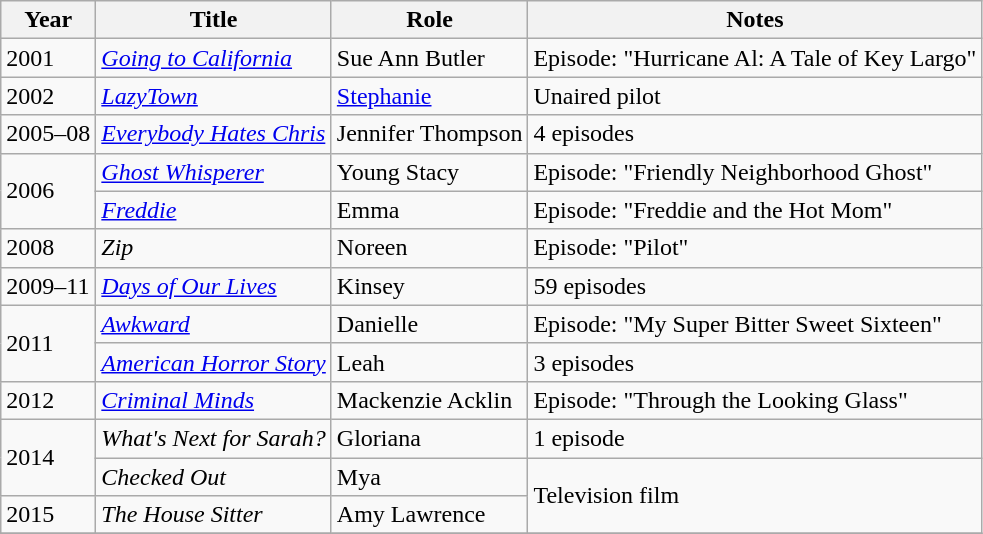<table class="wikitable sortable">
<tr>
<th>Year</th>
<th>Title</th>
<th>Role</th>
<th class="unsortable">Notes</th>
</tr>
<tr>
<td>2001</td>
<td><em><a href='#'>Going to California</a></em></td>
<td>Sue Ann Butler</td>
<td>Episode: "Hurricane Al: A Tale of Key Largo"</td>
</tr>
<tr>
<td>2002</td>
<td><em><a href='#'>LazyTown</a></em></td>
<td><a href='#'>Stephanie</a></td>
<td>Unaired pilot</td>
</tr>
<tr>
<td>2005–08</td>
<td><em><a href='#'>Everybody Hates Chris</a></em></td>
<td>Jennifer Thompson</td>
<td>4 episodes</td>
</tr>
<tr>
<td rowspan="2">2006</td>
<td><em><a href='#'>Ghost Whisperer</a></em></td>
<td>Young Stacy</td>
<td>Episode: "Friendly Neighborhood Ghost"</td>
</tr>
<tr>
<td><em><a href='#'>Freddie</a></em></td>
<td>Emma</td>
<td>Episode: "Freddie and the Hot Mom"</td>
</tr>
<tr>
<td>2008</td>
<td><em>Zip</em></td>
<td>Noreen</td>
<td>Episode: "Pilot"</td>
</tr>
<tr>
<td>2009–11</td>
<td><em><a href='#'>Days of Our Lives</a></em></td>
<td>Kinsey</td>
<td>59 episodes</td>
</tr>
<tr>
<td rowspan="2">2011</td>
<td><em><a href='#'>Awkward</a></em></td>
<td>Danielle</td>
<td>Episode: "My Super Bitter Sweet Sixteen"</td>
</tr>
<tr>
<td><em><a href='#'>American Horror Story</a></em></td>
<td>Leah</td>
<td>3 episodes</td>
</tr>
<tr>
<td>2012</td>
<td><em><a href='#'>Criminal Minds</a></em></td>
<td>Mackenzie Acklin</td>
<td>Episode: "Through the Looking Glass"</td>
</tr>
<tr>
<td rowspan="2">2014</td>
<td><em>What's Next for Sarah?</em></td>
<td>Gloriana</td>
<td>1 episode</td>
</tr>
<tr>
<td><em>Checked Out</em></td>
<td>Mya</td>
<td rowspan="2">Television film</td>
</tr>
<tr>
<td>2015</td>
<td><em>The House Sitter</em></td>
<td>Amy Lawrence</td>
</tr>
<tr>
</tr>
</table>
